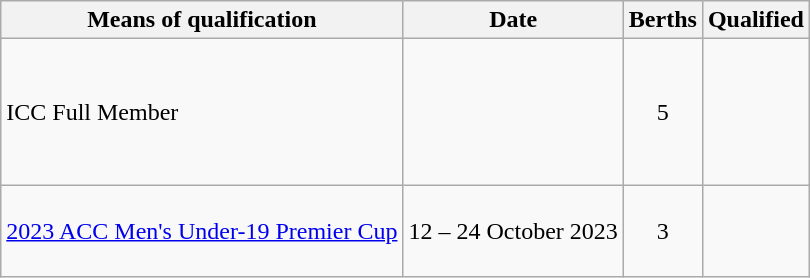<table class="wikitable">
<tr>
<th>Means of qualification</th>
<th>Date</th>
<th>Berths</th>
<th>Qualified</th>
</tr>
<tr>
<td>ICC Full Member</td>
<td></td>
<td style="text-align:center;">5</td>
<td><br><br><br><br><br></td>
</tr>
<tr>
<td><a href='#'>2023 ACC Men's Under-19 Premier Cup</a></td>
<td>12 – 24 October 2023</td>
<td style="text-align:center;">3</td>
<td><br><br><br></td>
</tr>
</table>
